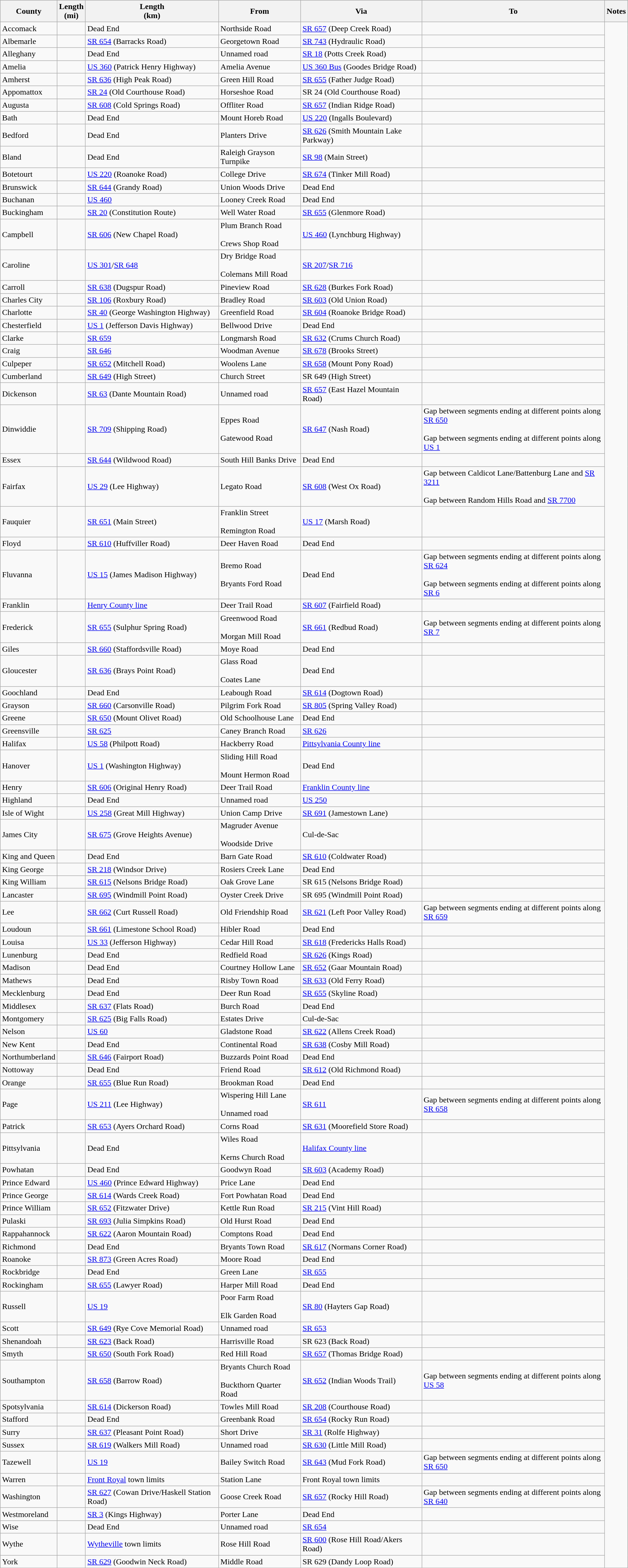<table class="wikitable sortable">
<tr>
<th>County</th>
<th>Length<br>(mi)</th>
<th>Length<br>(km)</th>
<th class="unsortable">From</th>
<th class="unsortable">Via</th>
<th class="unsortable">To</th>
<th class="unsortable">Notes</th>
</tr>
<tr>
<td id="Accomack">Accomack</td>
<td></td>
<td>Dead End</td>
<td>Northside Road</td>
<td><a href='#'>SR 657</a> (Deep Creek Road)</td>
<td></td>
</tr>
<tr>
<td id="Albemarle">Albemarle</td>
<td></td>
<td><a href='#'>SR 654</a> (Barracks Road)</td>
<td>Georgetown Road</td>
<td><a href='#'>SR 743</a> (Hydraulic Road)</td>
<td></td>
</tr>
<tr>
<td id="Alleghany">Alleghany</td>
<td></td>
<td>Dead End</td>
<td>Unnamed road</td>
<td><a href='#'>SR 18</a> (Potts Creek Road)</td>
<td></td>
</tr>
<tr>
<td id="Amelia">Amelia</td>
<td></td>
<td><a href='#'>US 360</a> (Patrick Henry Highway)</td>
<td>Amelia Avenue</td>
<td><a href='#'>US 360 Bus</a> (Goodes Bridge Road)</td>
<td></td>
</tr>
<tr>
<td id="Amherst">Amherst</td>
<td></td>
<td><a href='#'>SR 636</a> (High Peak Road)</td>
<td>Green Hill Road</td>
<td><a href='#'>SR 655</a> (Father Judge Road)</td>
<td></td>
</tr>
<tr>
<td id="Appomattox">Appomattox</td>
<td></td>
<td><a href='#'>SR 24</a> (Old Courthouse Road)</td>
<td>Horseshoe Road</td>
<td>SR 24 (Old Courthouse Road)</td>
<td><br></td>
</tr>
<tr>
<td id="Augusta">Augusta</td>
<td></td>
<td><a href='#'>SR 608</a> (Cold Springs Road)</td>
<td>Offliter Road</td>
<td><a href='#'>SR 657</a> (Indian Ridge Road)</td>
<td></td>
</tr>
<tr>
<td id="Bath">Bath</td>
<td></td>
<td>Dead End</td>
<td>Mount Horeb Road</td>
<td><a href='#'>US 220</a> (Ingalls Boulevard)</td>
<td></td>
</tr>
<tr>
<td id="Bedford">Bedford</td>
<td></td>
<td>Dead End</td>
<td>Planters Drive</td>
<td><a href='#'>SR 626</a> (Smith Mountain Lake Parkway)</td>
<td></td>
</tr>
<tr>
<td id="Bland">Bland</td>
<td></td>
<td>Dead End</td>
<td>Raleigh Grayson Turnpike</td>
<td><a href='#'>SR 98</a> (Main Street)</td>
<td></td>
</tr>
<tr>
<td id="Botetourt">Botetourt</td>
<td></td>
<td><a href='#'>US 220</a> (Roanoke Road)</td>
<td>College Drive</td>
<td><a href='#'>SR 674</a> (Tinker Mill Road)</td>
<td></td>
</tr>
<tr>
<td id="Brunswick">Brunswick</td>
<td></td>
<td><a href='#'>SR 644</a> (Grandy Road)</td>
<td>Union Woods Drive</td>
<td>Dead End</td>
<td></td>
</tr>
<tr>
<td id="Buchanan">Buchanan</td>
<td></td>
<td><a href='#'>US 460</a></td>
<td>Looney Creek Road</td>
<td>Dead End</td>
<td></td>
</tr>
<tr>
<td id="Buckingham">Buckingham</td>
<td></td>
<td><a href='#'>SR 20</a> (Constitution Route)</td>
<td>Well Water Road</td>
<td><a href='#'>SR 655</a> (Glenmore Road)</td>
<td></td>
</tr>
<tr>
<td id="Campbell">Campbell</td>
<td></td>
<td><a href='#'>SR 606</a> (New Chapel Road)</td>
<td>Plum Branch Road<br><br>Crews Shop Road</td>
<td><a href='#'>US 460</a> (Lynchburg Highway)</td>
<td></td>
</tr>
<tr>
<td id="Caroline">Caroline</td>
<td></td>
<td><a href='#'>US 301</a>/<a href='#'>SR 648</a></td>
<td>Dry Bridge Road<br><br>Colemans Mill Road</td>
<td><a href='#'>SR 207</a>/<a href='#'>SR 716</a></td>
<td></td>
</tr>
<tr>
<td id="Carroll">Carroll</td>
<td></td>
<td><a href='#'>SR 638</a> (Dugspur Road)</td>
<td>Pineview Road</td>
<td><a href='#'>SR 628</a> (Burkes Fork Road)</td>
<td></td>
</tr>
<tr>
<td id="Charles City">Charles City</td>
<td></td>
<td><a href='#'>SR 106</a> (Roxbury Road)</td>
<td>Bradley Road</td>
<td><a href='#'>SR 603</a> (Old Union Road)</td>
<td></td>
</tr>
<tr>
<td id="Charlotte">Charlotte</td>
<td></td>
<td><a href='#'>SR 40</a> (George Washington Highway)</td>
<td>Greenfield Road</td>
<td><a href='#'>SR 604</a> (Roanoke Bridge Road)</td>
<td></td>
</tr>
<tr>
<td id="Chesterfield">Chesterfield</td>
<td></td>
<td><a href='#'>US 1</a> (Jefferson Davis Highway)</td>
<td>Bellwood Drive</td>
<td>Dead End</td>
<td></td>
</tr>
<tr>
<td id="Clarke">Clarke</td>
<td></td>
<td><a href='#'>SR 659</a></td>
<td>Longmarsh Road</td>
<td><a href='#'>SR 632</a> (Crums Church Road)</td>
<td></td>
</tr>
<tr>
<td id="Craig">Craig</td>
<td></td>
<td><a href='#'>SR 646</a></td>
<td>Woodman Avenue</td>
<td><a href='#'>SR 678</a> (Brooks Street)</td>
<td></td>
</tr>
<tr>
<td id="Culpeper">Culpeper</td>
<td></td>
<td><a href='#'>SR 652</a> (Mitchell Road)</td>
<td>Woolens Lane</td>
<td><a href='#'>SR 658</a> (Mount Pony Road)</td>
<td></td>
</tr>
<tr>
<td id="Cumberland">Cumberland</td>
<td></td>
<td><a href='#'>SR 649</a> (High Street)</td>
<td>Church Street</td>
<td>SR 649 (High Street)</td>
<td></td>
</tr>
<tr>
<td id="Dickenson">Dickenson</td>
<td></td>
<td><a href='#'>SR 63</a> (Dante Mountain Road)</td>
<td>Unnamed road</td>
<td><a href='#'>SR 657</a> (East Hazel Mountain Road)</td>
<td></td>
</tr>
<tr>
<td id="Dinwiddie">Dinwiddie</td>
<td></td>
<td><a href='#'>SR 709</a> (Shipping Road)</td>
<td>Eppes Road<br><br>Gatewood Road</td>
<td><a href='#'>SR 647</a> (Nash Road)</td>
<td>Gap between segments ending at different points along <a href='#'>SR 650</a><br><br>Gap between segments ending at different points along <a href='#'>US 1</a></td>
</tr>
<tr>
<td id="Essex">Essex</td>
<td></td>
<td><a href='#'>SR 644</a> (Wildwood Road)</td>
<td>South Hill Banks Drive</td>
<td>Dead End</td>
<td></td>
</tr>
<tr>
<td id="Fairfax">Fairfax</td>
<td></td>
<td><a href='#'>US 29</a> (Lee Highway)</td>
<td>Legato Road</td>
<td><a href='#'>SR 608</a> (West Ox Road)</td>
<td>Gap between Caldicot Lane/Battenburg Lane and <a href='#'>SR 3211</a><br><br>Gap between Random Hills Road and <a href='#'>SR 7700</a></td>
</tr>
<tr>
<td id="Fauquier">Fauquier</td>
<td></td>
<td><a href='#'>SR 651</a> (Main Street)</td>
<td>Franklin Street<br><br>Remington Road</td>
<td><a href='#'>US 17</a> (Marsh Road)</td>
<td></td>
</tr>
<tr>
<td id="Floyd">Floyd</td>
<td></td>
<td><a href='#'>SR 610</a> (Huffviller Road)</td>
<td>Deer Haven Road</td>
<td>Dead End</td>
<td></td>
</tr>
<tr>
<td id="Fluvanna">Fluvanna</td>
<td></td>
<td><a href='#'>US 15</a> (James Madison Highway)</td>
<td>Bremo Road<br><br>Bryants Ford Road</td>
<td>Dead End</td>
<td>Gap between segments ending at different points along <a href='#'>SR 624</a><br><br>Gap between segments ending at different points along <a href='#'>SR 6</a></td>
</tr>
<tr>
<td id="Franklin">Franklin</td>
<td></td>
<td><a href='#'>Henry County line</a></td>
<td>Deer Trail Road</td>
<td><a href='#'>SR 607</a> (Fairfield Road)</td>
<td></td>
</tr>
<tr>
<td id="Frederick">Frederick</td>
<td></td>
<td><a href='#'>SR 655</a> (Sulphur Spring Road)</td>
<td>Greenwood Road<br><br>Morgan Mill Road</td>
<td><a href='#'>SR 661</a> (Redbud Road)</td>
<td>Gap between segments ending at different points along <a href='#'>SR 7</a></td>
</tr>
<tr>
<td id="Giles">Giles</td>
<td></td>
<td><a href='#'>SR 660</a> (Staffordsville Road)</td>
<td>Moye Road</td>
<td>Dead End</td>
<td></td>
</tr>
<tr>
<td id="Gloucester">Gloucester</td>
<td></td>
<td><a href='#'>SR 636</a> (Brays Point Road)</td>
<td>Glass Road<br><br>Coates Lane</td>
<td>Dead End</td>
<td></td>
</tr>
<tr>
<td id="Goochland">Goochland</td>
<td></td>
<td>Dead End</td>
<td>Leabough Road</td>
<td><a href='#'>SR 614</a> (Dogtown Road)</td>
<td></td>
</tr>
<tr>
<td id="Grayson">Grayson</td>
<td></td>
<td><a href='#'>SR 660</a> (Carsonville Road)</td>
<td>Pilgrim Fork Road</td>
<td><a href='#'>SR 805</a> (Spring Valley Road)</td>
<td></td>
</tr>
<tr>
<td id="Greene">Greene</td>
<td></td>
<td><a href='#'>SR 650</a> (Mount Olivet Road)</td>
<td>Old Schoolhouse Lane</td>
<td>Dead End</td>
<td></td>
</tr>
<tr>
<td id="Greensville">Greensville</td>
<td></td>
<td><a href='#'>SR 625</a></td>
<td>Caney Branch Road</td>
<td><a href='#'>SR 626</a></td>
<td></td>
</tr>
<tr>
<td id="Halifax">Halifax</td>
<td></td>
<td><a href='#'>US 58</a> (Philpott Road)</td>
<td>Hackberry Road</td>
<td><a href='#'>Pittsylvania County line</a></td>
<td></td>
</tr>
<tr>
<td id="Hanover">Hanover</td>
<td></td>
<td><a href='#'>US 1</a> (Washington Highway)</td>
<td>Sliding Hill Road<br><br>Mount Hermon Road</td>
<td>Dead End</td>
<td><br></td>
</tr>
<tr>
<td id="Henry">Henry</td>
<td></td>
<td><a href='#'>SR 606</a> (Original Henry Road)</td>
<td>Deer Trail Road</td>
<td><a href='#'>Franklin County line</a></td>
<td></td>
</tr>
<tr>
<td id="Highland">Highland</td>
<td></td>
<td>Dead End</td>
<td>Unnamed road</td>
<td><a href='#'>US 250</a></td>
<td></td>
</tr>
<tr>
<td id="Isle of Wight">Isle of Wight</td>
<td></td>
<td><a href='#'>US 258</a> (Great Mill Highway)</td>
<td>Union Camp Drive</td>
<td><a href='#'>SR 691</a> (Jamestown Lane)</td>
<td></td>
</tr>
<tr>
<td id="James City">James City</td>
<td></td>
<td><a href='#'>SR 675</a> (Grove Heights Avenue)</td>
<td>Magruder Avenue<br><br>Woodside Drive</td>
<td>Cul-de-Sac</td>
<td></td>
</tr>
<tr>
<td id="King and Queen">King and Queen</td>
<td></td>
<td>Dead End</td>
<td>Barn Gate Road</td>
<td><a href='#'>SR 610</a> (Coldwater Road)</td>
<td></td>
</tr>
<tr>
<td id="King George">King George</td>
<td></td>
<td><a href='#'>SR 218</a> (Windsor Drive)</td>
<td>Rosiers Creek Lane</td>
<td>Dead End</td>
<td></td>
</tr>
<tr>
<td id="King William">King William</td>
<td></td>
<td><a href='#'>SR 615</a> (Nelsons Bridge Road)</td>
<td>Oak Grove Lane</td>
<td>SR 615 (Nelsons Bridge Road)</td>
<td></td>
</tr>
<tr>
<td id="Lancaster">Lancaster</td>
<td></td>
<td><a href='#'>SR 695</a> (Windmill Point Road)</td>
<td>Oyster Creek Drive</td>
<td>SR 695 (Windmill Point Road)</td>
<td></td>
</tr>
<tr>
<td id="Lee">Lee</td>
<td></td>
<td><a href='#'>SR 662</a> (Curt Russell Road)</td>
<td>Old Friendship Road</td>
<td><a href='#'>SR 621</a> (Left Poor Valley Road)</td>
<td>Gap between segments ending at different points along <a href='#'>SR 659</a></td>
</tr>
<tr>
<td id="Loudoun">Loudoun</td>
<td></td>
<td><a href='#'>SR 661</a> (Limestone School Road)</td>
<td>Hibler Road</td>
<td>Dead End</td>
<td></td>
</tr>
<tr>
<td id="Louisa">Louisa</td>
<td></td>
<td><a href='#'>US 33</a> (Jefferson Highway)</td>
<td>Cedar Hill Road</td>
<td><a href='#'>SR 618</a> (Fredericks Halls Road)</td>
<td></td>
</tr>
<tr>
<td id="Lunenburg">Lunenburg</td>
<td></td>
<td>Dead End</td>
<td>Redfield Road</td>
<td><a href='#'>SR 626</a> (Kings Road)</td>
<td></td>
</tr>
<tr>
<td id="Madison">Madison</td>
<td></td>
<td>Dead End</td>
<td>Courtney Hollow Lane</td>
<td><a href='#'>SR 652</a> (Gaar Mountain Road)</td>
<td></td>
</tr>
<tr>
<td id="Mathews">Mathews</td>
<td></td>
<td>Dead End</td>
<td>Risby Town Road</td>
<td><a href='#'>SR 633</a> (Old Ferry Road)</td>
<td></td>
</tr>
<tr>
<td id="Mecklenburg">Mecklenburg</td>
<td></td>
<td>Dead End</td>
<td>Deer Run Road</td>
<td><a href='#'>SR 655</a> (Skyline Road)</td>
<td></td>
</tr>
<tr>
<td id="Middlesex">Middlesex</td>
<td></td>
<td><a href='#'>SR 637</a> (Flats Road)</td>
<td>Burch Road</td>
<td>Dead End</td>
<td></td>
</tr>
<tr>
<td id="Montgomery">Montgomery</td>
<td></td>
<td><a href='#'>SR 625</a> (Big Falls Road)</td>
<td>Estates Drive</td>
<td>Cul-de-Sac</td>
<td></td>
</tr>
<tr>
<td id="Nelson">Nelson</td>
<td></td>
<td><a href='#'>US 60</a></td>
<td>Gladstone Road</td>
<td><a href='#'>SR 622</a> (Allens Creek Road)</td>
<td></td>
</tr>
<tr>
<td id="New Kent">New Kent</td>
<td></td>
<td>Dead End</td>
<td>Continental Road</td>
<td><a href='#'>SR 638</a> (Cosby Mill Road)</td>
<td><br></td>
</tr>
<tr>
<td id="Northumberland">Northumberland</td>
<td></td>
<td><a href='#'>SR 646</a> (Fairport Road)</td>
<td>Buzzards Point Road</td>
<td>Dead End</td>
<td></td>
</tr>
<tr>
<td id="Nottoway">Nottoway</td>
<td></td>
<td>Dead End</td>
<td>Friend Road</td>
<td><a href='#'>SR 612</a> (Old Richmond Road)</td>
<td></td>
</tr>
<tr>
<td id="Orange">Orange</td>
<td></td>
<td><a href='#'>SR 655</a> (Blue Run Road)</td>
<td>Brookman Road</td>
<td>Dead End</td>
<td></td>
</tr>
<tr>
<td id="Page">Page</td>
<td></td>
<td><a href='#'>US 211</a> (Lee Highway)</td>
<td>Wispering Hill Lane<br><br>Unnamed road</td>
<td><a href='#'>SR 611</a></td>
<td>Gap between segments ending at different points along <a href='#'>SR 658</a></td>
</tr>
<tr>
<td id="Patrick">Patrick</td>
<td></td>
<td><a href='#'>SR 653</a> (Ayers Orchard Road)</td>
<td>Corns Road</td>
<td><a href='#'>SR 631</a> (Moorefield Store Road)</td>
<td></td>
</tr>
<tr>
<td id="Pittsylvania">Pittsylvania</td>
<td></td>
<td>Dead End</td>
<td>Wiles Road<br><br>Kerns Church Road</td>
<td><a href='#'>Halifax County line</a></td>
<td></td>
</tr>
<tr>
<td id="Powhatan">Powhatan</td>
<td></td>
<td>Dead End</td>
<td>Goodwyn Road</td>
<td><a href='#'>SR 603</a> (Academy Road)</td>
<td></td>
</tr>
<tr>
<td id="Prince Edward">Prince Edward</td>
<td></td>
<td><a href='#'>US 460</a> (Prince Edward Highway)</td>
<td>Price Lane</td>
<td>Dead End</td>
<td></td>
</tr>
<tr>
<td id="Prince George">Prince George</td>
<td></td>
<td><a href='#'>SR 614</a> (Wards Creek Road)</td>
<td>Fort Powhatan Road</td>
<td>Dead End</td>
<td></td>
</tr>
<tr>
<td id="Prince William">Prince William</td>
<td></td>
<td><a href='#'>SR 652</a> (Fitzwater Drive)</td>
<td>Kettle Run Road</td>
<td><a href='#'>SR 215</a> (Vint Hill Road)</td>
<td></td>
</tr>
<tr>
<td id="Pulaski">Pulaski</td>
<td></td>
<td><a href='#'>SR 693</a> (Julia Simpkins Road)</td>
<td>Old Hurst Road</td>
<td>Dead End</td>
<td></td>
</tr>
<tr>
<td id="Rappahannock">Rappahannock</td>
<td></td>
<td><a href='#'>SR 622</a> (Aaron Mountain Road)</td>
<td>Comptons Road</td>
<td>Dead End</td>
<td></td>
</tr>
<tr>
<td id="Richmond">Richmond</td>
<td></td>
<td>Dead End</td>
<td>Bryants Town Road</td>
<td><a href='#'>SR 617</a> (Normans Corner Road)</td>
<td></td>
</tr>
<tr>
<td id="Roanoke">Roanoke</td>
<td></td>
<td><a href='#'>SR 873</a> (Green Acres Road)</td>
<td>Moore Road</td>
<td>Dead End</td>
<td></td>
</tr>
<tr>
<td id="Rockbridge">Rockbridge</td>
<td></td>
<td>Dead End</td>
<td>Green Lane</td>
<td><a href='#'>SR 655</a></td>
<td></td>
</tr>
<tr>
<td id="Rockingham">Rockingham</td>
<td></td>
<td><a href='#'>SR 655</a> (Lawyer Road)</td>
<td>Harper Mill Road</td>
<td>Dead End</td>
<td></td>
</tr>
<tr>
<td id="Russell">Russell</td>
<td></td>
<td><a href='#'>US 19</a></td>
<td>Poor Farm Road<br><br>Elk Garden Road</td>
<td><a href='#'>SR 80</a> (Hayters Gap Road)</td>
<td></td>
</tr>
<tr>
<td id="Scott">Scott</td>
<td></td>
<td><a href='#'>SR 649</a> (Rye Cove Memorial Road)</td>
<td>Unnamed road</td>
<td><a href='#'>SR 653</a></td>
<td></td>
</tr>
<tr>
<td id="Shenandoah">Shenandoah</td>
<td></td>
<td><a href='#'>SR 623</a> (Back Road)</td>
<td>Harrisville Road</td>
<td>SR 623 (Back Road)</td>
<td></td>
</tr>
<tr>
<td id="Smyth">Smyth</td>
<td></td>
<td><a href='#'>SR 650</a> (South Fork Road)</td>
<td>Red Hill Road</td>
<td><a href='#'>SR 657</a> (Thomas Bridge Road)</td>
<td></td>
</tr>
<tr>
<td id="Southampton">Southampton</td>
<td></td>
<td><a href='#'>SR 658</a> (Barrow Road)</td>
<td>Bryants Church Road<br><br>Buckthorn Quarter Road</td>
<td><a href='#'>SR 652</a> (Indian Woods Trail)</td>
<td>Gap between segments ending at different points along <a href='#'>US 58</a></td>
</tr>
<tr>
<td id="Spotsylvania">Spotsylvania</td>
<td></td>
<td><a href='#'>SR 614</a> (Dickerson Road)</td>
<td>Towles Mill Road</td>
<td><a href='#'>SR 208</a> (Courthouse Road)</td>
<td></td>
</tr>
<tr>
<td id="Stafford">Stafford</td>
<td></td>
<td>Dead End</td>
<td>Greenbank Road</td>
<td><a href='#'>SR 654</a> (Rocky Run Road)</td>
<td></td>
</tr>
<tr>
<td id="Surry">Surry</td>
<td></td>
<td><a href='#'>SR 637</a> (Pleasant Point Road)</td>
<td>Short Drive</td>
<td><a href='#'>SR 31</a> (Rolfe Highway)</td>
<td></td>
</tr>
<tr>
<td id="Sussex">Sussex</td>
<td></td>
<td><a href='#'>SR 619</a> (Walkers Mill Road)</td>
<td>Unnamed road</td>
<td><a href='#'>SR 630</a> (Little Mill Road)</td>
<td></td>
</tr>
<tr>
<td id="Tazewell">Tazewell</td>
<td></td>
<td><a href='#'>US 19</a></td>
<td>Bailey Switch Road</td>
<td><a href='#'>SR 643</a> (Mud Fork Road)</td>
<td>Gap between segments ending at different points along <a href='#'>SR 650</a></td>
</tr>
<tr>
<td id="Warren">Warren</td>
<td></td>
<td><a href='#'>Front Royal</a> town limits</td>
<td>Station Lane</td>
<td>Front Royal town limits</td>
<td></td>
</tr>
<tr>
<td id="Washington">Washington</td>
<td></td>
<td><a href='#'>SR 627</a> (Cowan Drive/Haskell Station Road)</td>
<td>Goose Creek Road</td>
<td><a href='#'>SR 657</a> (Rocky Hill Road)</td>
<td>Gap between segments ending at different points along <a href='#'>SR 640</a></td>
</tr>
<tr>
<td id="Westmoreland">Westmoreland</td>
<td></td>
<td><a href='#'>SR 3</a> (Kings Highway)</td>
<td>Porter Lane</td>
<td>Dead End</td>
<td></td>
</tr>
<tr>
<td id="Wise">Wise</td>
<td></td>
<td>Dead End</td>
<td>Unnamed road</td>
<td><a href='#'>SR 654</a></td>
<td></td>
</tr>
<tr>
<td id="Wythe">Wythe</td>
<td></td>
<td><a href='#'>Wytheville</a> town limits</td>
<td>Rose Hill Road</td>
<td><a href='#'>SR 600</a> (Rose Hill Road/Akers Road)</td>
<td></td>
</tr>
<tr>
<td id="York">York</td>
<td></td>
<td><a href='#'>SR 629</a> (Goodwin Neck Road)</td>
<td>Middle Road</td>
<td>SR 629 (Dandy Loop Road)</td>
<td></td>
</tr>
</table>
